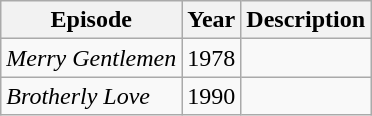<table class="wikitable sortable">
<tr>
<th>Episode</th>
<th>Year</th>
<th>Description</th>
</tr>
<tr>
<td><em>Merry Gentlemen</em></td>
<td>1978</td>
<td></td>
</tr>
<tr>
<td><em>Brotherly Love</em></td>
<td>1990</td>
<td></td>
</tr>
</table>
